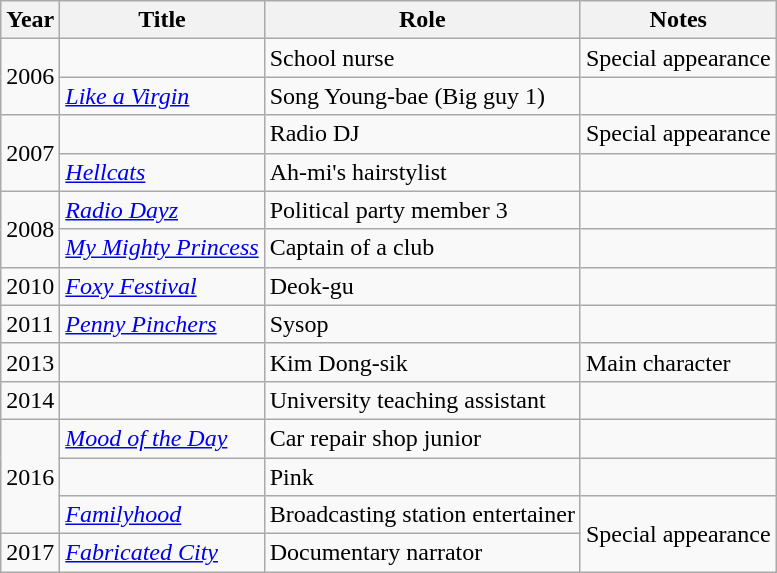<table class="wikitable sortable">
<tr>
<th>Year</th>
<th>Title</th>
<th>Role</th>
<th>Notes</th>
</tr>
<tr>
<td rowspan="2">2006</td>
<td><em></em></td>
<td>School nurse</td>
<td>Special appearance</td>
</tr>
<tr>
<td><em><a href='#'>Like a Virgin</a></em></td>
<td>Song Young-bae (Big guy 1)</td>
<td></td>
</tr>
<tr>
<td rowspan="2">2007</td>
<td><em></em></td>
<td>Radio DJ</td>
<td>Special appearance</td>
</tr>
<tr>
<td><em><a href='#'>Hellcats</a></em></td>
<td>Ah-mi's hairstylist</td>
<td></td>
</tr>
<tr>
<td rowspan="2">2008</td>
<td><em><a href='#'>Radio Dayz</a></em></td>
<td>Political party member 3</td>
<td></td>
</tr>
<tr>
<td><em><a href='#'>My Mighty Princess</a></em></td>
<td>Captain of a club</td>
<td></td>
</tr>
<tr>
<td>2010</td>
<td><em><a href='#'>Foxy Festival</a></em></td>
<td>Deok-gu</td>
<td></td>
</tr>
<tr>
<td>2011</td>
<td><em><a href='#'>Penny Pinchers</a></em></td>
<td>Sysop</td>
<td></td>
</tr>
<tr>
<td>2013</td>
<td><em></em></td>
<td>Kim Dong-sik</td>
<td>Main character</td>
</tr>
<tr>
<td>2014</td>
<td><em></em></td>
<td>University teaching assistant</td>
<td></td>
</tr>
<tr>
<td rowspan="3">2016</td>
<td><em><a href='#'>Mood of the Day</a></em></td>
<td>Car repair shop junior</td>
<td></td>
</tr>
<tr>
<td><em></em></td>
<td>Pink</td>
<td></td>
</tr>
<tr>
<td><em><a href='#'>Familyhood</a></em></td>
<td>Broadcasting station entertainer</td>
<td rowspan="2">Special appearance</td>
</tr>
<tr>
<td>2017</td>
<td><em><a href='#'>Fabricated City</a></em></td>
<td>Documentary narrator</td>
</tr>
</table>
